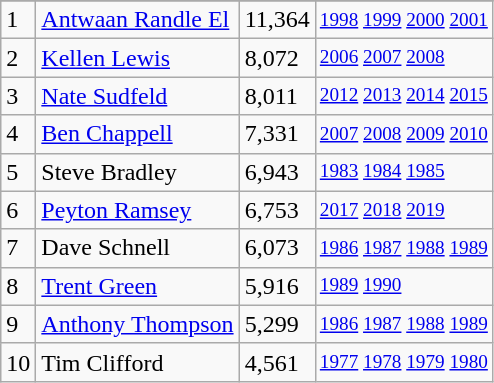<table class="wikitable">
<tr>
</tr>
<tr>
<td>1</td>
<td><a href='#'>Antwaan Randle El</a></td>
<td><abbr>11,364</abbr></td>
<td style="font-size:80%;"><a href='#'>1998</a> <a href='#'>1999</a> <a href='#'>2000</a> <a href='#'>2001</a></td>
</tr>
<tr>
<td>2</td>
<td><a href='#'>Kellen Lewis</a></td>
<td><abbr>8,072</abbr></td>
<td style="font-size:80%;"><a href='#'>2006</a> <a href='#'>2007</a> <a href='#'>2008</a></td>
</tr>
<tr>
<td>3</td>
<td><a href='#'>Nate Sudfeld</a></td>
<td><abbr>8,011</abbr></td>
<td style="font-size:80%;"><a href='#'>2012</a> <a href='#'>2013</a> <a href='#'>2014</a> <a href='#'>2015</a></td>
</tr>
<tr>
<td>4</td>
<td><a href='#'>Ben Chappell</a></td>
<td><abbr>7,331</abbr></td>
<td style="font-size:80%;"><a href='#'>2007</a> <a href='#'>2008</a> <a href='#'>2009</a> <a href='#'>2010</a></td>
</tr>
<tr>
<td>5</td>
<td>Steve Bradley</td>
<td><abbr>6,943</abbr></td>
<td style="font-size:80%;"><a href='#'>1983</a> <a href='#'>1984</a> <a href='#'>1985</a></td>
</tr>
<tr>
<td>6</td>
<td><a href='#'>Peyton Ramsey</a></td>
<td><abbr>6,753</abbr></td>
<td style="font-size:80%;"><a href='#'>2017</a> <a href='#'>2018</a> <a href='#'>2019</a></td>
</tr>
<tr>
<td>7</td>
<td>Dave Schnell</td>
<td><abbr>6,073</abbr></td>
<td style="font-size:80%;"><a href='#'>1986</a> <a href='#'>1987</a> <a href='#'>1988</a> <a href='#'>1989</a></td>
</tr>
<tr>
<td>8</td>
<td><a href='#'>Trent Green</a></td>
<td><abbr>5,916</abbr></td>
<td style="font-size:80%;"><a href='#'>1989</a> <a href='#'>1990</a></td>
</tr>
<tr>
<td>9</td>
<td><a href='#'>Anthony Thompson</a></td>
<td><abbr>5,299</abbr></td>
<td style="font-size:80%;"><a href='#'>1986</a> <a href='#'>1987</a> <a href='#'>1988</a> <a href='#'>1989</a></td>
</tr>
<tr>
<td>10</td>
<td>Tim Clifford</td>
<td><abbr>4,561</abbr></td>
<td style="font-size:80%;"><a href='#'>1977</a> <a href='#'>1978</a> <a href='#'>1979</a> <a href='#'>1980</a></td>
</tr>
</table>
